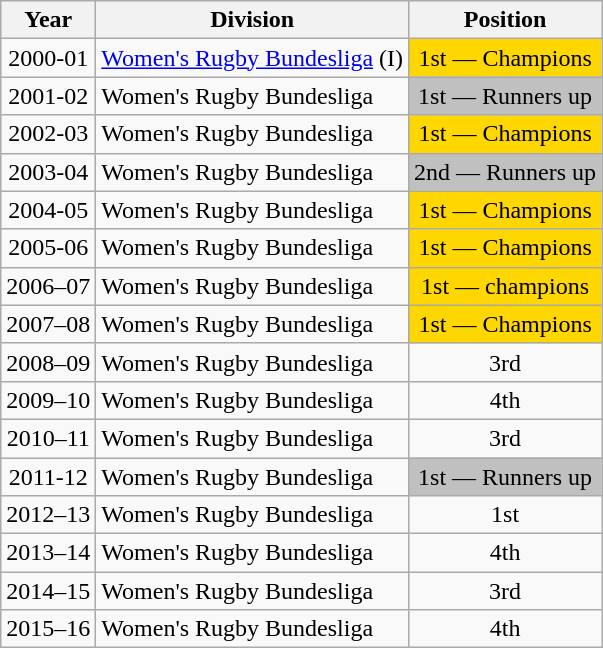<table class="wikitable">
<tr>
<th>Year</th>
<th>Division</th>
<th>Position</th>
</tr>
<tr align="center">
<td>2000-01</td>
<td align="left"><a href='#'>Women's Rugby Bundesliga</a> (I)</td>
<td bgcolor="#FFD700">1st — Champions</td>
</tr>
<tr align="center">
<td>2001-02</td>
<td align="left">Women's Rugby Bundesliga</td>
<td bgcolor=silver>1st — Runners up</td>
</tr>
<tr align="center">
<td>2002-03</td>
<td align="left">Women's Rugby Bundesliga</td>
<td bgcolor="#FFD700">1st — Champions</td>
</tr>
<tr align="center">
<td>2003-04</td>
<td align="left">Women's Rugby Bundesliga</td>
<td bgcolor=silver>2nd — Runners up</td>
</tr>
<tr align="center">
<td>2004-05</td>
<td align="left">Women's Rugby Bundesliga</td>
<td bgcolor="#FFD700">1st — Champions</td>
</tr>
<tr align="center">
<td>2005-06</td>
<td align="left">Women's Rugby Bundesliga</td>
<td bgcolor="#FFD700">1st — Champions</td>
</tr>
<tr align="center">
<td>2006–07</td>
<td align="left">Women's Rugby Bundesliga</td>
<td bgcolor="#FFD700">1st — champions</td>
</tr>
<tr align="center">
<td>2007–08</td>
<td align="left">Women's Rugby Bundesliga</td>
<td bgcolor="#FFD700">1st — Champions</td>
</tr>
<tr align="center">
<td>2008–09</td>
<td align="left">Women's Rugby Bundesliga</td>
<td>3rd</td>
</tr>
<tr align="center">
<td>2009–10</td>
<td align="left">Women's Rugby Bundesliga</td>
<td>4th</td>
</tr>
<tr align="center">
<td>2010–11</td>
<td align="left">Women's Rugby Bundesliga</td>
<td>3rd</td>
</tr>
<tr align="center">
<td>2011-12</td>
<td align="left">Women's Rugby Bundesliga</td>
<td bgcolor=silver>1st — Runners up</td>
</tr>
<tr align="center">
<td>2012–13</td>
<td align="left">Women's Rugby Bundesliga</td>
<td>1st</td>
</tr>
<tr align="center">
<td>2013–14</td>
<td align="left">Women's Rugby Bundesliga</td>
<td>4th</td>
</tr>
<tr align="center">
<td>2014–15</td>
<td align="left">Women's Rugby Bundesliga</td>
<td>3rd</td>
</tr>
<tr align="center">
<td>2015–16</td>
<td align="left">Women's Rugby Bundesliga</td>
<td>4th</td>
</tr>
</table>
